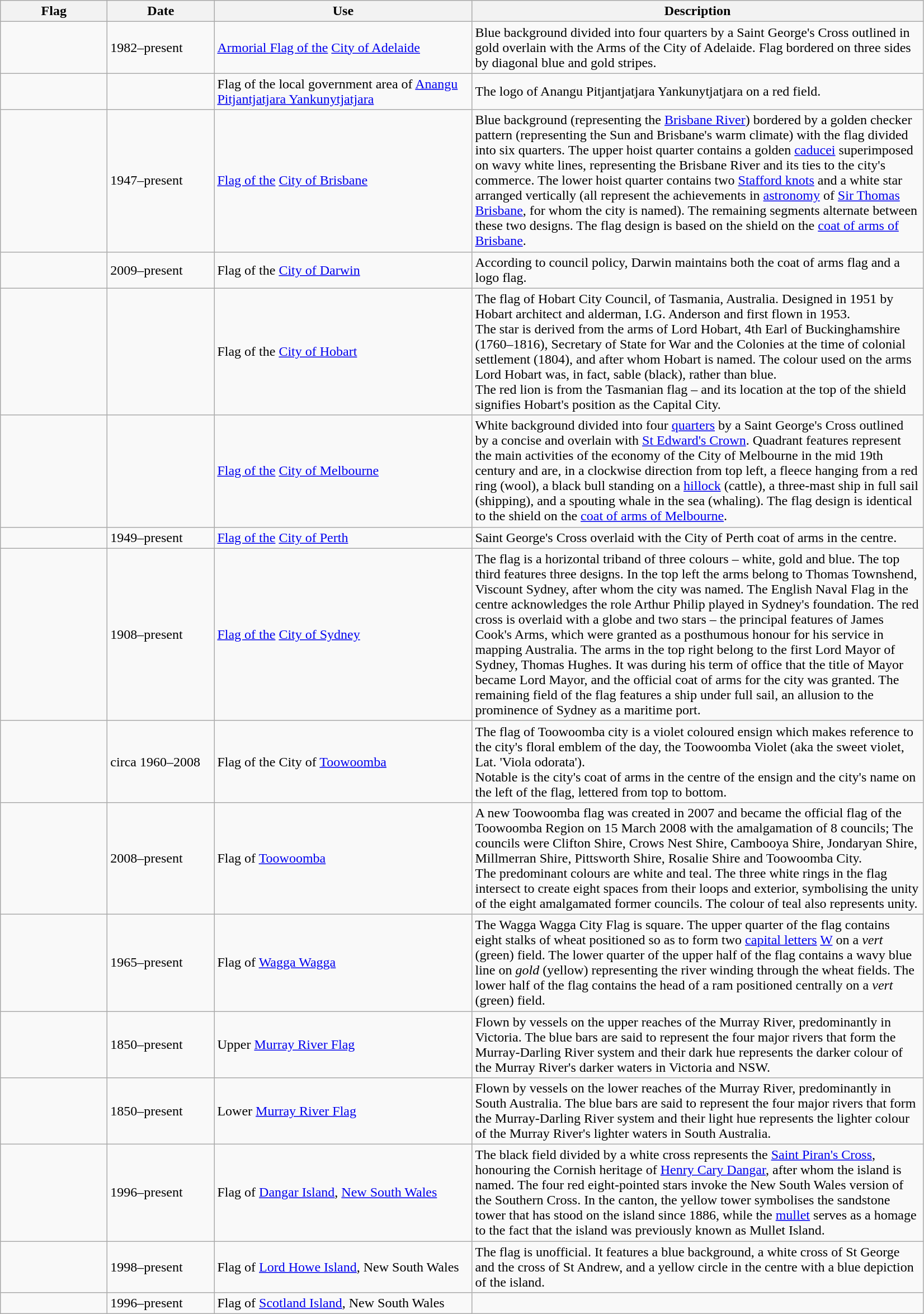<table class="wikitable">
<tr>
<th scope="col" style="width:120px;">Flag</th>
<th scope="col" style="width:120px;">Date</th>
<th scope="col" style="width:300px;">Use</th>
<th scope="col" style="width:530px;">Description</th>
</tr>
<tr>
<td></td>
<td>1982–present</td>
<td><a href='#'>Armorial Flag of the</a> <a href='#'>City of Adelaide</a></td>
<td>Blue background divided into four quarters by a Saint George's Cross outlined in gold overlain with the Arms of the City of Adelaide. Flag bordered on three sides by diagonal blue and gold stripes.</td>
</tr>
<tr>
<td></td>
<td></td>
<td>Flag of the local government area of <a href='#'>Anangu Pitjantjatjara Yankunytjatjara</a></td>
<td>The logo of Anangu Pitjantjatjara Yankunytjatjara on a red field.</td>
</tr>
<tr>
<td></td>
<td>1947–present</td>
<td><a href='#'>Flag of the</a> <a href='#'>City of Brisbane</a></td>
<td>Blue background (representing the <a href='#'>Brisbane River</a>) bordered by a golden checker pattern (representing the Sun and Brisbane's warm climate) with the flag divided into six quarters. The upper hoist quarter contains a golden <a href='#'>caducei</a> superimposed on wavy white lines, representing the Brisbane River and its ties to the city's commerce. The lower hoist quarter contains two <a href='#'>Stafford knots</a> and a white star arranged vertically (all represent the achievements in <a href='#'>astronomy</a> of <a href='#'>Sir Thomas Brisbane</a>, for whom the city is named). The remaining segments alternate between these two designs. The flag design is based on the shield on the <a href='#'>coat of arms of Brisbane</a>.</td>
</tr>
<tr>
<td></td>
<td>2009–present</td>
<td>Flag of the <a href='#'>City of Darwin</a></td>
<td>According to council policy, Darwin maintains both the coat of arms flag and a logo flag.</td>
</tr>
<tr>
<td></td>
<td></td>
<td>Flag of the <a href='#'>City of Hobart</a></td>
<td>The flag of Hobart City Council, of Tasmania, Australia. Designed in 1951 by Hobart architect and alderman, I.G. Anderson and first flown in 1953.<br>The star is derived from the arms of Lord Hobart, 4th Earl of Buckinghamshire (1760–1816), Secretary of State for War and the Colonies at the time of colonial settlement (1804), and after whom Hobart is named. The colour used on the arms Lord Hobart was, in fact, sable (black), rather than blue.<br>The red lion is from the Tasmanian flag – and its location at the top of the shield signifies Hobart's position as the Capital City.</td>
</tr>
<tr>
<td></td>
<td></td>
<td><a href='#'>Flag of the</a> <a href='#'>City of Melbourne</a></td>
<td>White background divided into four <a href='#'>quarters</a> by a Saint George's Cross outlined by a concise and overlain with <a href='#'>St Edward's Crown</a>. Quadrant features represent the main activities of the economy of the City of Melbourne in the mid 19th century and are, in a clockwise direction from top left, a fleece hanging from a red ring (wool), a black bull standing on a <a href='#'>hillock</a> (cattle), a three-mast ship in full sail (shipping), and a spouting whale in the sea (whaling). The flag design is identical to the shield on the <a href='#'>coat of arms of Melbourne</a>.</td>
</tr>
<tr>
<td></td>
<td>1949–present</td>
<td><a href='#'>Flag of the</a> <a href='#'>City of Perth</a></td>
<td>Saint George's Cross overlaid with the City of Perth coat of arms in the centre.</td>
</tr>
<tr>
<td></td>
<td>1908–present</td>
<td><a href='#'>Flag of the</a> <a href='#'>City of Sydney</a></td>
<td>The flag is a horizontal triband of three colours – white, gold and blue. The top third features three designs. In the top left the arms belong to Thomas Townshend, Viscount Sydney, after whom the city was named. The English Naval Flag in the centre acknowledges the role Arthur Philip played in Sydney's foundation. The red cross is overlaid with a globe and two stars – the principal features of James Cook's Arms, which were granted as a posthumous honour for his service in mapping Australia. The arms in the top right belong to the first Lord Mayor of Sydney, Thomas Hughes. It was during his term of office that the title of Mayor became Lord Mayor, and the official coat of arms for the city was granted. The remaining field of the flag features a ship under full sail, an allusion to the prominence of Sydney as a maritime port.</td>
</tr>
<tr>
<td></td>
<td>circa 1960–2008</td>
<td>Flag of the City of <a href='#'>Toowoomba</a></td>
<td>The flag of Toowoomba city is a violet coloured ensign which makes reference to the city's floral emblem of the day, the Toowoomba Violet (aka the sweet violet, Lat. 'Viola odorata').<br>Notable is the city's coat of arms in the centre of the ensign and the city's name on the left of the flag, lettered from top to bottom.</td>
</tr>
<tr>
<td></td>
<td>2008–present</td>
<td>Flag of <a href='#'>Toowoomba</a></td>
<td>A new Toowoomba flag was created in 2007 and became the official flag of the Toowoomba Region on 15 March 2008 with the amalgamation of 8 councils; The councils were Clifton Shire, Crows Nest Shire, Cambooya Shire, Jondaryan Shire, Millmerran Shire, Pittsworth Shire, Rosalie Shire and Toowoomba City.<br>The predominant colours are white and teal. The three white rings in the flag intersect to create eight spaces from their loops and exterior, symbolising the unity of the eight amalgamated former councils. The colour of teal also represents unity.</td>
</tr>
<tr>
<td style="text-align:center;"></td>
<td>1965–present</td>
<td>Flag of <a href='#'>Wagga Wagga</a></td>
<td>The Wagga Wagga City Flag is square. The upper quarter of the flag contains eight stalks of wheat positioned so as to form two <a href='#'>capital letters</a> <a href='#'>W</a> on a <em>vert</em> (green) field. The lower quarter of the upper half of the flag contains a wavy blue line on <em>gold</em> (yellow) representing the river winding through the wheat fields. The lower half of the flag contains the head of a ram positioned centrally on a <em>vert</em> (green) field.</td>
</tr>
<tr>
<td></td>
<td>1850–present</td>
<td>Upper <a href='#'>Murray River Flag</a></td>
<td>Flown by vessels on the upper reaches of the Murray River, predominantly in Victoria. The blue bars are said to represent the four major rivers that form the Murray-Darling River system and their dark hue represents the darker colour of the Murray River's darker waters in Victoria and NSW.</td>
</tr>
<tr>
<td></td>
<td>1850–present</td>
<td>Lower <a href='#'>Murray River Flag</a></td>
<td>Flown by vessels on the lower reaches of the Murray River, predominantly in South Australia. The blue bars are said to represent the four major rivers that form the Murray-Darling River system and their light hue represents the lighter colour of the Murray River's lighter waters in South Australia.</td>
</tr>
<tr>
<td></td>
<td>1996–present</td>
<td>Flag of <a href='#'>Dangar Island</a>, <a href='#'>New South Wales</a></td>
<td>The black field divided by a white cross represents the <a href='#'>Saint Piran's Cross</a>, honouring the Cornish heritage of <a href='#'>Henry Cary Dangar</a>, after whom the island is named. The four red eight-pointed stars invoke the New South Wales version of the Southern Cross. In the canton, the yellow tower symbolises the sandstone tower that has stood on the island since 1886, while the <a href='#'>mullet</a> serves as a homage to the fact that the island was previously known as Mullet Island.</td>
</tr>
<tr>
<td></td>
<td>1998–present</td>
<td>Flag of <a href='#'>Lord Howe Island</a>, New South Wales</td>
<td>The flag is unofficial. It features a blue background, a white cross of St George and the cross of St Andrew, and a yellow circle in the centre with a blue depiction of the island.</td>
</tr>
<tr>
<td></td>
<td>1996–present</td>
<td>Flag of <a href='#'>Scotland Island</a>, New South Wales</td>
<td></td>
</tr>
</table>
